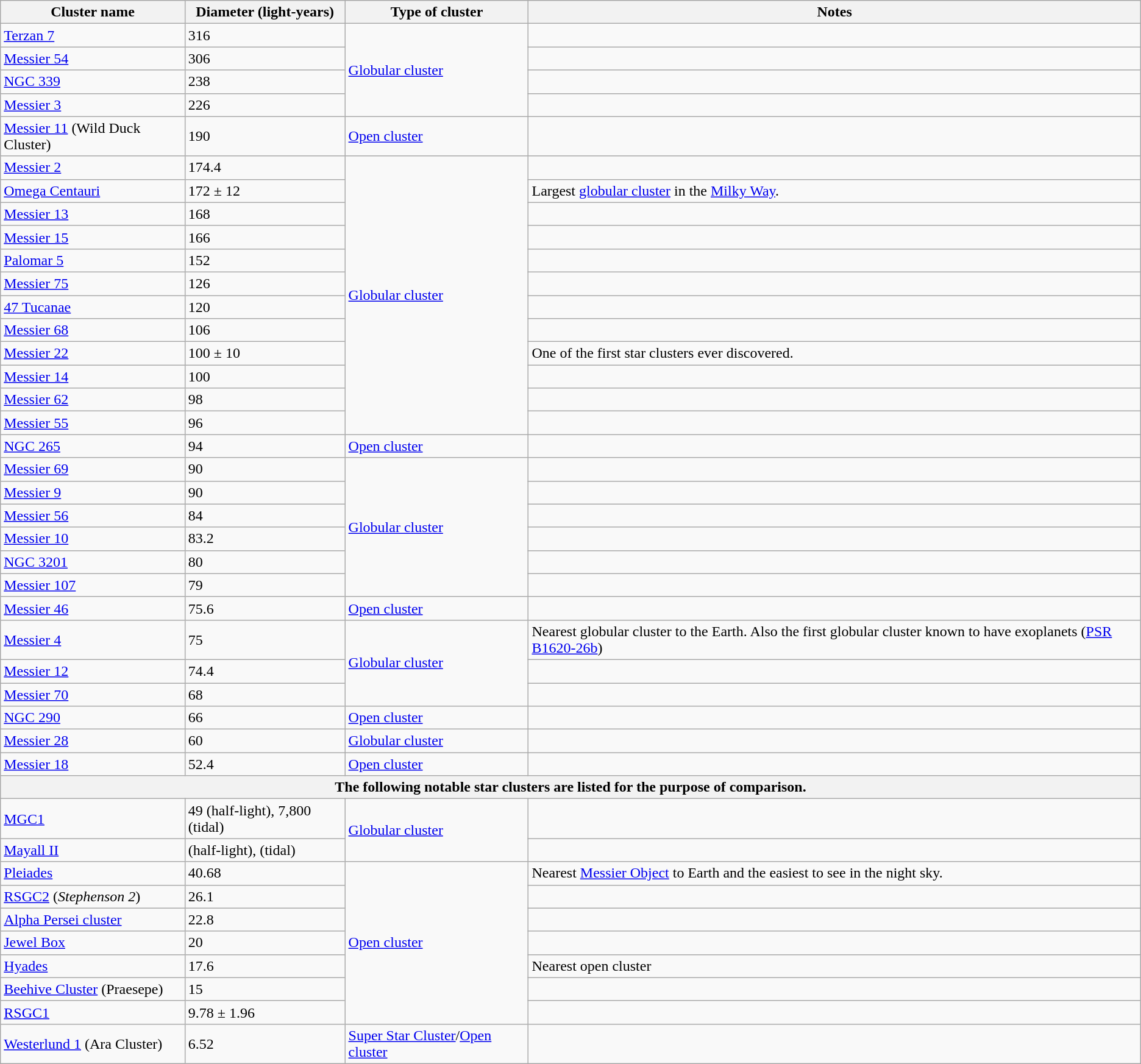<table class="wikitable">
<tr>
<th>Cluster name</th>
<th>Diameter (light-years)</th>
<th>Type of cluster</th>
<th>Notes</th>
</tr>
<tr>
<td><a href='#'>Terzan 7</a></td>
<td>316</td>
<td rowspan="4"><a href='#'>Globular cluster</a></td>
<td></td>
</tr>
<tr>
<td><a href='#'>Messier 54</a></td>
<td>306</td>
<td></td>
</tr>
<tr>
<td><a href='#'>NGC 339</a></td>
<td>238</td>
<td></td>
</tr>
<tr>
<td><a href='#'>Messier 3</a></td>
<td>226</td>
<td></td>
</tr>
<tr>
<td><a href='#'>Messier 11</a> (Wild Duck Cluster)</td>
<td>190</td>
<td><a href='#'>Open cluster</a></td>
<td></td>
</tr>
<tr>
<td><a href='#'>Messier 2</a></td>
<td>174.4</td>
<td rowspan="12"><a href='#'>Globular cluster</a></td>
<td></td>
</tr>
<tr>
<td><a href='#'>Omega Centauri</a></td>
<td>172 ± 12</td>
<td>Largest <a href='#'>globular cluster</a> in the <a href='#'>Milky Way</a>.</td>
</tr>
<tr>
<td><a href='#'>Messier 13</a></td>
<td>168</td>
<td></td>
</tr>
<tr>
<td><a href='#'>Messier 15</a></td>
<td>166</td>
<td></td>
</tr>
<tr>
<td><a href='#'>Palomar 5</a></td>
<td>152</td>
<td></td>
</tr>
<tr>
<td><a href='#'>Messier 75</a></td>
<td>126</td>
<td></td>
</tr>
<tr>
<td><a href='#'>47 Tucanae</a></td>
<td>120</td>
<td></td>
</tr>
<tr>
<td><a href='#'>Messier 68</a></td>
<td>106</td>
<td></td>
</tr>
<tr>
<td><a href='#'>Messier 22</a></td>
<td>100 ± 10</td>
<td>One of the first star clusters ever discovered.</td>
</tr>
<tr>
<td><a href='#'>Messier 14</a></td>
<td>100</td>
<td></td>
</tr>
<tr>
<td><a href='#'>Messier 62</a></td>
<td>98</td>
<td></td>
</tr>
<tr>
<td><a href='#'>Messier 55</a></td>
<td>96</td>
<td></td>
</tr>
<tr>
<td><a href='#'>NGC 265</a></td>
<td>94</td>
<td><a href='#'>Open cluster</a></td>
<td></td>
</tr>
<tr>
<td><a href='#'>Messier 69</a></td>
<td>90</td>
<td rowspan="6"><a href='#'>Globular cluster</a></td>
<td></td>
</tr>
<tr>
<td><a href='#'>Messier 9</a></td>
<td>90</td>
<td></td>
</tr>
<tr>
<td><a href='#'>Messier 56</a></td>
<td>84</td>
<td></td>
</tr>
<tr>
<td><a href='#'>Messier 10</a></td>
<td>83.2</td>
<td></td>
</tr>
<tr>
<td><a href='#'>NGC 3201</a></td>
<td>80</td>
<td></td>
</tr>
<tr>
<td><a href='#'>Messier 107</a></td>
<td>79</td>
<td></td>
</tr>
<tr>
<td><a href='#'>Messier 46</a></td>
<td>75.6</td>
<td><a href='#'>Open cluster</a></td>
<td></td>
</tr>
<tr>
<td><a href='#'>Messier 4</a></td>
<td>75</td>
<td rowspan="3"><a href='#'>Globular cluster</a></td>
<td>Nearest globular cluster to the Earth. Also the first globular cluster known to have exoplanets (<a href='#'>PSR B1620-26b</a>)</td>
</tr>
<tr>
<td><a href='#'>Messier 12</a></td>
<td>74.4</td>
<td></td>
</tr>
<tr>
<td><a href='#'>Messier 70</a></td>
<td>68</td>
<td></td>
</tr>
<tr>
<td><a href='#'>NGC 290</a></td>
<td>66</td>
<td><a href='#'>Open cluster</a></td>
<td></td>
</tr>
<tr>
<td><a href='#'>Messier 28</a></td>
<td>60</td>
<td><a href='#'>Globular cluster</a></td>
<td></td>
</tr>
<tr>
<td><a href='#'>Messier 18</a></td>
<td>52.4</td>
<td><a href='#'>Open cluster</a></td>
<td></td>
</tr>
<tr>
<th colspan="4">The following notable star clusters are listed for the purpose of comparison.</th>
</tr>
<tr>
<td><a href='#'>MGC1</a></td>
<td>49 (half-light), 7,800 (tidal)</td>
<td rowspan="2"><a href='#'>Globular cluster</a></td>
<td></td>
</tr>
<tr>
<td><a href='#'>Mayall II</a></td>
<td> (half-light),  (tidal)</td>
<td></td>
</tr>
<tr>
<td><a href='#'>Pleiades</a></td>
<td>40.68</td>
<td rowspan="7"><a href='#'>Open cluster</a></td>
<td>Nearest <a href='#'>Messier Object</a> to Earth and the easiest to see in the night sky.</td>
</tr>
<tr>
<td><a href='#'>RSGC2</a> (<em>Stephenson 2</em>)</td>
<td>26.1</td>
<td></td>
</tr>
<tr>
<td><a href='#'>Alpha Persei cluster</a></td>
<td>22.8</td>
<td></td>
</tr>
<tr>
<td><a href='#'>Jewel Box</a></td>
<td>20</td>
<td></td>
</tr>
<tr>
<td><a href='#'>Hyades</a></td>
<td>17.6</td>
<td>Nearest open cluster</td>
</tr>
<tr>
<td><a href='#'>Beehive Cluster</a> (Praesepe)</td>
<td>15</td>
<td></td>
</tr>
<tr>
<td><a href='#'>RSGC1</a></td>
<td>9.78 ± 1.96</td>
<td></td>
</tr>
<tr>
<td><a href='#'>Westerlund 1</a> (Ara Cluster)</td>
<td>6.52</td>
<td><a href='#'>Super Star Cluster</a>/<a href='#'>Open cluster</a></td>
<td></td>
</tr>
</table>
